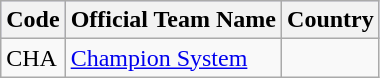<table class="wikitable">
<tr style="background:#ccccff;">
<th>Code</th>
<th>Official Team Name</th>
<th>Country</th>
</tr>
<tr>
<td>CHA</td>
<td><a href='#'>Champion System</a></td>
<td></td>
</tr>
</table>
